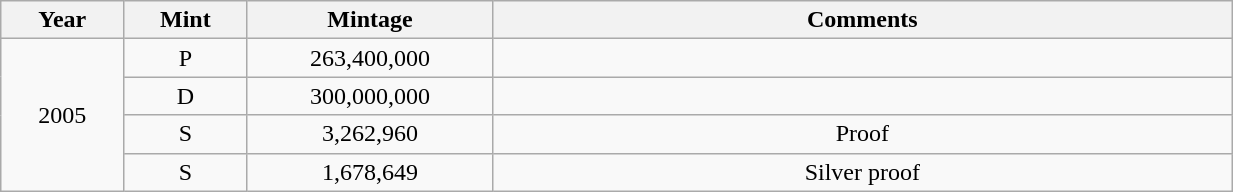<table class="wikitable sortable" style="min-width:65%; text-align:center;">
<tr>
<th width="10%">Year</th>
<th width="10%">Mint</th>
<th width="20%">Mintage</th>
<th width="60%">Comments</th>
</tr>
<tr>
<td rowspan="4">2005</td>
<td>P</td>
<td>263,400,000</td>
<td></td>
</tr>
<tr>
<td>D</td>
<td>300,000,000</td>
<td></td>
</tr>
<tr>
<td>S</td>
<td>3,262,960</td>
<td>Proof</td>
</tr>
<tr>
<td>S</td>
<td>1,678,649</td>
<td>Silver proof</td>
</tr>
</table>
